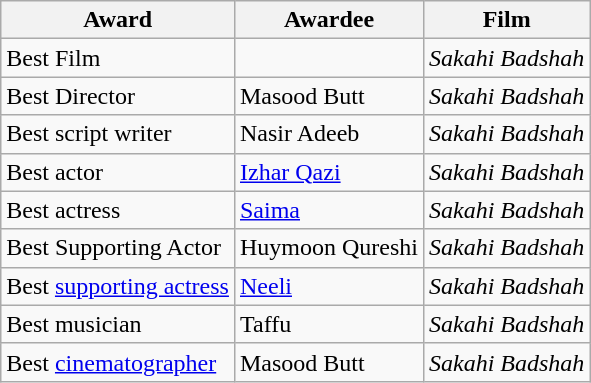<table class="wikitable">
<tr>
<th>Award</th>
<th>Awardee</th>
<th>Film</th>
</tr>
<tr>
<td>Best Film</td>
<td></td>
<td><em>Sakahi Badshah</em></td>
</tr>
<tr>
<td>Best Director</td>
<td>Masood Butt</td>
<td><em>Sakahi Badshah</em></td>
</tr>
<tr>
<td>Best script writer</td>
<td>Nasir Adeeb</td>
<td><em>Sakahi Badshah</em></td>
</tr>
<tr>
<td>Best actor</td>
<td><a href='#'>Izhar Qazi</a></td>
<td><em>Sakahi Badshah</em></td>
</tr>
<tr>
<td>Best actress</td>
<td><a href='#'>Saima</a></td>
<td><em>Sakahi Badshah</em></td>
</tr>
<tr>
<td>Best Supporting Actor</td>
<td>Huymoon Qureshi</td>
<td><em>Sakahi Badshah</em></td>
</tr>
<tr>
<td>Best <a href='#'>supporting actress</a></td>
<td><a href='#'>Neeli</a></td>
<td><em>Sakahi Badshah</em></td>
</tr>
<tr>
<td>Best musician</td>
<td>Taffu</td>
<td><em>Sakahi Badshah</em></td>
</tr>
<tr>
<td>Best <a href='#'>cinematographer</a></td>
<td>Masood Butt</td>
<td><em>Sakahi Badshah</em></td>
</tr>
</table>
